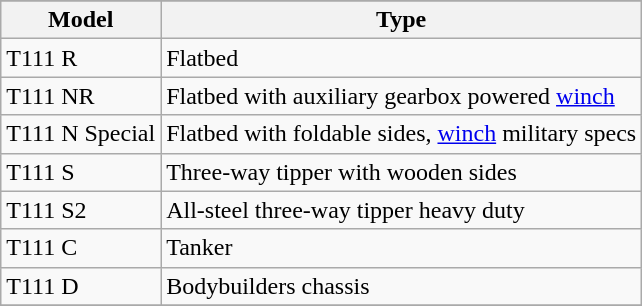<table class="wikitable">
<tr>
</tr>
<tr>
<th>Model</th>
<th>Type</th>
</tr>
<tr>
<td>T111 R</td>
<td>Flatbed</td>
</tr>
<tr>
<td>T111 NR</td>
<td>Flatbed with auxiliary gearbox powered <a href='#'>winch</a></td>
</tr>
<tr>
<td>T111 N Special</td>
<td>Flatbed with foldable sides, <a href='#'>winch</a> military specs</td>
</tr>
<tr>
<td>T111 S</td>
<td>Three-way tipper with wooden sides</td>
</tr>
<tr>
<td>T111 S2</td>
<td>All-steel three-way tipper heavy duty</td>
</tr>
<tr>
<td>T111 C</td>
<td>Tanker</td>
</tr>
<tr>
<td>T111 D</td>
<td>Bodybuilders chassis</td>
</tr>
<tr>
</tr>
</table>
